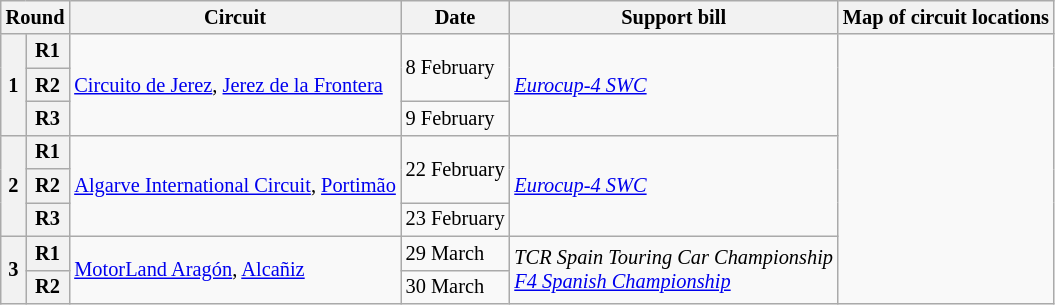<table class="wikitable" style="font-size: 85%;">
<tr>
<th colspan=2>Round</th>
<th>Circuit</th>
<th>Date</th>
<th>Support bill</th>
<th>Map of circuit locations</th>
</tr>
<tr>
<th rowspan=3>1</th>
<th>R1</th>
<td rowspan=3> <a href='#'>Circuito de Jerez</a>, <a href='#'>Jerez de la Frontera</a></td>
<td rowspan="2">8 February</td>
<td rowspan="3"><a href='#'><em>Eurocup-4 SWC</em></a></td>
<td rowspan="8"></td>
</tr>
<tr>
<th>R2</th>
</tr>
<tr>
<th>R3</th>
<td>9 February</td>
</tr>
<tr>
<th rowspan=3>2</th>
<th>R1</th>
<td rowspan=3> <a href='#'>Algarve International Circuit</a>, <a href='#'>Portimão</a></td>
<td rowspan="2">22 February</td>
<td rowspan="3"><a href='#'><em>Eurocup-4 SWC</em></a></td>
</tr>
<tr>
<th>R2</th>
</tr>
<tr>
<th>R3</th>
<td>23 February</td>
</tr>
<tr>
<th rowspan="2">3</th>
<th>R1</th>
<td rowspan="2"> <a href='#'>MotorLand Aragón</a>, <a href='#'>Alcañiz</a></td>
<td>29 March</td>
<td rowspan="2"><em>TCR Spain Touring Car Championship<br><a href='#'>F4 Spanish Championship</a></em></td>
</tr>
<tr>
<th>R2</th>
<td>30 March</td>
</tr>
</table>
